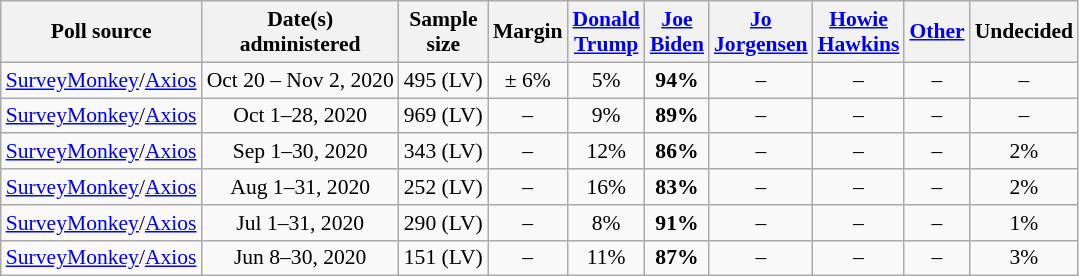<table class="wikitable sortable" style="text-align:center;font-size:90%;line-height:17px">
<tr>
<th>Poll source</th>
<th>Date(s)<br>administered</th>
<th>Sample<br>size</th>
<th>Margin<br></th>
<th class="unsortable"><a href='#'>Donald<br>Trump</a><br><small></small></th>
<th class="unsortable"><a href='#'>Joe<br>Biden</a><br><small></small></th>
<th class="unsortable"><a href='#'>Jo<br>Jorgensen</a><br><small></small></th>
<th class="unsortable"><a href='#'>Howie<br>Hawkins</a><br><small></small></th>
<th class="unsortable"><a href='#'>Other</a></th>
<th class="unsortable">Undecided</th>
</tr>
<tr>
<td style="text-align:left;"><a href='#'>SurveyMonkey</a>/<a href='#'>Axios</a></td>
<td>Oct 20 – Nov 2, 2020</td>
<td>495 (LV)</td>
<td>± 6%</td>
<td>5%</td>
<td><strong>94%</strong></td>
<td>–</td>
<td>–</td>
<td>–</td>
<td>–</td>
</tr>
<tr>
<td style="text-align:left;"><a href='#'>SurveyMonkey</a>/<a href='#'>Axios</a></td>
<td>Oct 1–28, 2020</td>
<td>969 (LV)</td>
<td>–</td>
<td>9%</td>
<td><strong>89%</strong></td>
<td>–</td>
<td>–</td>
<td>–</td>
<td>–</td>
</tr>
<tr>
<td style="text-align:left;"><a href='#'>SurveyMonkey</a>/<a href='#'>Axios</a></td>
<td>Sep 1–30, 2020</td>
<td>343 (LV)</td>
<td>–</td>
<td>12%</td>
<td><strong>86%</strong></td>
<td>–</td>
<td>–</td>
<td>–</td>
<td>2%</td>
</tr>
<tr>
<td style="text-align:left;"><a href='#'>SurveyMonkey</a>/<a href='#'>Axios</a></td>
<td>Aug 1–31, 2020</td>
<td>252 (LV)</td>
<td>–</td>
<td>16%</td>
<td><strong>83%</strong></td>
<td>–</td>
<td>–</td>
<td>–</td>
<td>2%</td>
</tr>
<tr>
<td style="text-align:left;"><a href='#'>SurveyMonkey</a>/<a href='#'>Axios</a></td>
<td>Jul 1–31, 2020</td>
<td>290 (LV)</td>
<td>–</td>
<td>8%</td>
<td><strong>91%</strong></td>
<td>–</td>
<td>–</td>
<td>–</td>
<td>1%</td>
</tr>
<tr>
<td style="text-align:left;"><a href='#'>SurveyMonkey</a>/<a href='#'>Axios</a></td>
<td>Jun 8–30, 2020</td>
<td>151 (LV)</td>
<td>–</td>
<td>11%</td>
<td><strong>87%</strong></td>
<td>–</td>
<td>–</td>
<td>–</td>
<td>3%</td>
</tr>
</table>
